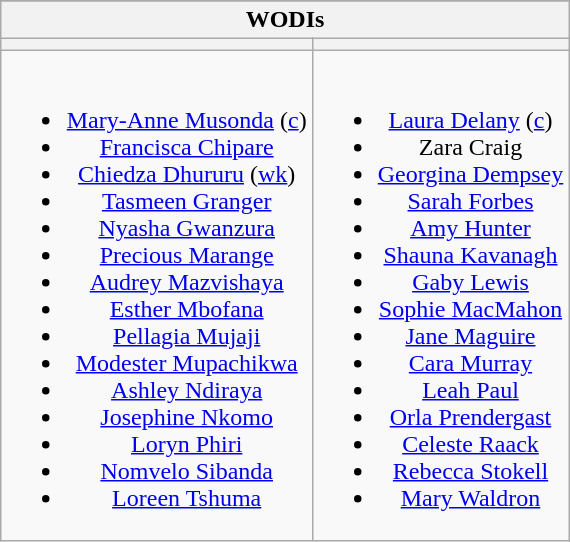<table class="wikitable" style="text-align:center; margin:auto">
<tr>
</tr>
<tr>
<th colspan=2>WODIs</th>
</tr>
<tr>
<th></th>
<th></th>
</tr>
<tr style="vertical-align:top">
<td><br><ul><li><a href='#'>Mary-Anne Musonda</a> (<a href='#'>c</a>)</li><li><a href='#'>Francisca Chipare</a></li><li><a href='#'>Chiedza Dhururu</a> (<a href='#'>wk</a>)</li><li><a href='#'>Tasmeen Granger</a></li><li><a href='#'>Nyasha Gwanzura</a></li><li><a href='#'>Precious Marange</a></li><li><a href='#'>Audrey Mazvishaya</a></li><li><a href='#'>Esther Mbofana</a></li><li><a href='#'>Pellagia Mujaji</a></li><li><a href='#'>Modester Mupachikwa</a></li><li><a href='#'>Ashley Ndiraya</a></li><li><a href='#'>Josephine Nkomo</a></li><li><a href='#'>Loryn Phiri</a></li><li><a href='#'>Nomvelo Sibanda</a></li><li><a href='#'>Loreen Tshuma</a></li></ul></td>
<td><br><ul><li><a href='#'>Laura Delany</a> (<a href='#'>c</a>)</li><li>Zara Craig</li><li><a href='#'>Georgina Dempsey</a></li><li><a href='#'>Sarah Forbes</a></li><li><a href='#'>Amy Hunter</a></li><li><a href='#'>Shauna Kavanagh</a></li><li><a href='#'>Gaby Lewis</a></li><li><a href='#'>Sophie MacMahon</a></li><li><a href='#'>Jane Maguire</a></li><li><a href='#'>Cara Murray</a></li><li><a href='#'>Leah Paul</a></li><li><a href='#'>Orla Prendergast</a></li><li><a href='#'>Celeste Raack</a></li><li><a href='#'>Rebecca Stokell</a></li><li><a href='#'>Mary Waldron</a></li></ul></td>
</tr>
</table>
